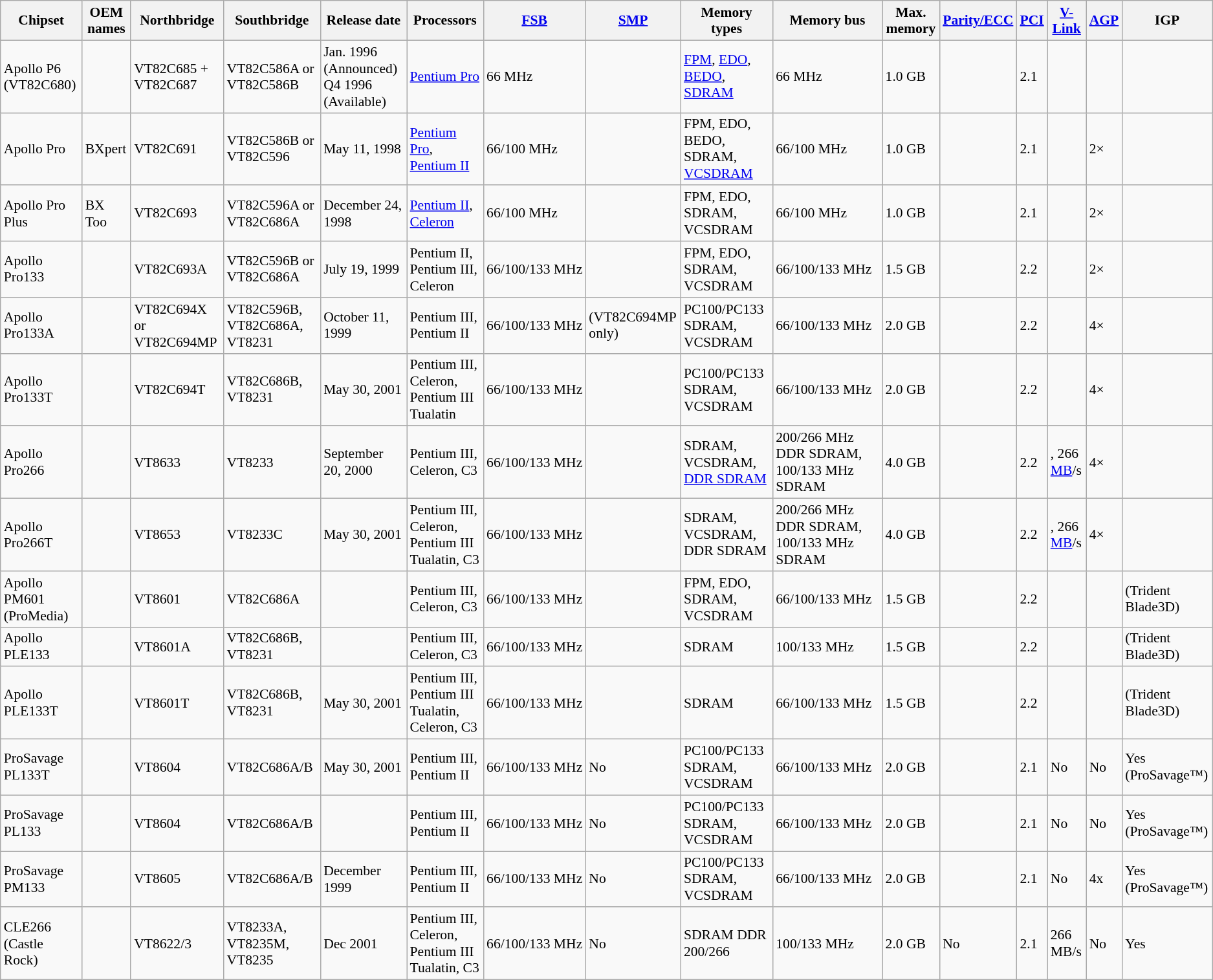<table class="wikitable" style="font-size: 90%;">
<tr>
<th>Chipset</th>
<th>OEM names</th>
<th>Northbridge</th>
<th>Southbridge</th>
<th>Release date</th>
<th>Processors</th>
<th><a href='#'>FSB</a></th>
<th><a href='#'>SMP</a></th>
<th>Memory types</th>
<th>Memory bus</th>
<th>Max. memory</th>
<th><a href='#'>Parity/ECC</a></th>
<th><a href='#'>PCI</a></th>
<th><a href='#'>V-Link</a></th>
<th><a href='#'>AGP</a></th>
<th>IGP</th>
</tr>
<tr>
<td>Apollo P6 (VT82C680)</td>
<td></td>
<td>VT82C685 + VT82C687</td>
<td>VT82C586A or VT82C586B</td>
<td>Jan. 1996 (Announced) Q4 1996 (Available)</td>
<td><a href='#'>Pentium Pro</a></td>
<td>66 MHz</td>
<td></td>
<td><a href='#'>FPM</a>, <a href='#'>EDO</a>, <a href='#'>BEDO</a>, <a href='#'>SDRAM</a></td>
<td>66 MHz</td>
<td>1.0 GB</td>
<td></td>
<td>2.1</td>
<td></td>
<td></td>
<td></td>
</tr>
<tr>
<td>Apollo Pro</td>
<td>BXpert</td>
<td>VT82C691</td>
<td>VT82C586B or VT82C596</td>
<td>May 11, 1998</td>
<td><a href='#'>Pentium Pro</a>, <a href='#'>Pentium II</a></td>
<td>66/100 MHz</td>
<td></td>
<td>FPM, EDO, BEDO, SDRAM, <a href='#'>VCSDRAM</a></td>
<td>66/100 MHz</td>
<td>1.0 GB</td>
<td></td>
<td>2.1</td>
<td></td>
<td>2×</td>
<td></td>
</tr>
<tr>
<td>Apollo Pro Plus</td>
<td>BX Too</td>
<td>VT82C693</td>
<td>VT82C596A or VT82C686A</td>
<td>December 24, 1998</td>
<td><a href='#'>Pentium II</a>, <a href='#'>Celeron</a></td>
<td>66/100 MHz</td>
<td></td>
<td>FPM, EDO, SDRAM, VCSDRAM</td>
<td>66/100 MHz</td>
<td>1.0 GB</td>
<td></td>
<td>2.1</td>
<td></td>
<td>2×</td>
<td></td>
</tr>
<tr>
<td>Apollo Pro133</td>
<td></td>
<td>VT82C693A</td>
<td>VT82C596B or VT82C686A</td>
<td>July 19, 1999</td>
<td>Pentium II, Pentium III, Celeron</td>
<td>66/100/133 MHz</td>
<td></td>
<td>FPM, EDO, SDRAM, VCSDRAM</td>
<td>66/100/133 MHz</td>
<td>1.5 GB</td>
<td></td>
<td>2.2</td>
<td></td>
<td>2×</td>
<td></td>
</tr>
<tr>
<td>Apollo Pro133A</td>
<td></td>
<td>VT82C694X or VT82C694MP</td>
<td>VT82C596B, VT82C686A, VT8231</td>
<td>October 11, 1999</td>
<td>Pentium III, Pentium II</td>
<td>66/100/133 MHz</td>
<td> (VT82C694MP only)</td>
<td>PC100/PC133 SDRAM, VCSDRAM</td>
<td>66/100/133 MHz</td>
<td>2.0 GB</td>
<td></td>
<td>2.2</td>
<td></td>
<td>4×</td>
<td></td>
</tr>
<tr>
<td>Apollo Pro133T</td>
<td></td>
<td>VT82C694T</td>
<td>VT82C686B, VT8231</td>
<td>May 30, 2001</td>
<td>Pentium III, Celeron, Pentium III Tualatin</td>
<td>66/100/133 MHz</td>
<td></td>
<td>PC100/PC133 SDRAM, VCSDRAM</td>
<td>66/100/133 MHz</td>
<td>2.0 GB</td>
<td></td>
<td>2.2</td>
<td></td>
<td>4×</td>
<td></td>
</tr>
<tr>
<td>Apollo Pro266</td>
<td></td>
<td>VT8633</td>
<td>VT8233</td>
<td>September 20, 2000</td>
<td>Pentium III, Celeron, C3</td>
<td>66/100/133 MHz</td>
<td></td>
<td>SDRAM, VCSDRAM, <a href='#'>DDR SDRAM</a></td>
<td>200/266 MHz DDR SDRAM, 100/133 MHz SDRAM</td>
<td>4.0 GB</td>
<td></td>
<td>2.2</td>
<td>, 266 <a href='#'>MB</a>/s</td>
<td>4×</td>
<td></td>
</tr>
<tr>
<td>Apollo Pro266T</td>
<td></td>
<td>VT8653</td>
<td>VT8233C</td>
<td>May 30, 2001</td>
<td>Pentium III, Celeron, Pentium III Tualatin, C3</td>
<td>66/100/133 MHz</td>
<td></td>
<td>SDRAM, VCSDRAM, DDR SDRAM</td>
<td>200/266 MHz DDR SDRAM, 100/133 MHz SDRAM</td>
<td>4.0 GB</td>
<td></td>
<td>2.2</td>
<td>, 266 <a href='#'>MB</a>/s</td>
<td>4×</td>
<td></td>
</tr>
<tr>
<td>Apollo PM601 (ProMedia)</td>
<td></td>
<td>VT8601</td>
<td>VT82C686A</td>
<td></td>
<td>Pentium III, Celeron, C3</td>
<td>66/100/133 MHz</td>
<td></td>
<td>FPM, EDO, SDRAM, VCSDRAM</td>
<td>66/100/133 MHz</td>
<td>1.5 GB</td>
<td></td>
<td>2.2</td>
<td></td>
<td></td>
<td> (Trident Blade3D)</td>
</tr>
<tr>
<td>Apollo PLE133</td>
<td></td>
<td>VT8601A</td>
<td>VT82C686B, VT8231</td>
<td></td>
<td>Pentium III, Celeron, C3</td>
<td>66/100/133 MHz</td>
<td></td>
<td>SDRAM</td>
<td>100/133 MHz</td>
<td>1.5 GB</td>
<td></td>
<td>2.2</td>
<td></td>
<td></td>
<td> (Trident Blade3D)</td>
</tr>
<tr>
<td>Apollo PLE133T</td>
<td></td>
<td>VT8601T</td>
<td>VT82C686B, VT8231</td>
<td>May 30, 2001</td>
<td>Pentium III, Pentium III Tualatin, Celeron, C3</td>
<td>66/100/133 MHz</td>
<td></td>
<td>SDRAM</td>
<td>66/100/133 MHz</td>
<td>1.5 GB</td>
<td></td>
<td>2.2</td>
<td></td>
<td></td>
<td> (Trident Blade3D)</td>
</tr>
<tr>
<td>ProSavage PL133T</td>
<td></td>
<td>VT8604</td>
<td>VT82C686A/B</td>
<td>May 30, 2001</td>
<td>Pentium III, Pentium II</td>
<td>66/100/133 MHz</td>
<td>No</td>
<td>PC100/PC133 SDRAM, VCSDRAM</td>
<td>66/100/133 MHz</td>
<td>2.0 GB</td>
<td></td>
<td>2.1</td>
<td>No</td>
<td>No</td>
<td>Yes (ProSavage™)</td>
</tr>
<tr>
<td>ProSavage PL133</td>
<td></td>
<td>VT8604</td>
<td>VT82C686A/B</td>
<td></td>
<td>Pentium III, Pentium II</td>
<td>66/100/133 MHz</td>
<td>No</td>
<td>PC100/PC133 SDRAM, VCSDRAM</td>
<td>66/100/133 MHz</td>
<td>2.0 GB</td>
<td></td>
<td>2.1</td>
<td>No</td>
<td>No</td>
<td>Yes (ProSavage™)</td>
</tr>
<tr>
<td>ProSavage PM133</td>
<td></td>
<td>VT8605</td>
<td>VT82C686A/B</td>
<td>December 1999</td>
<td>Pentium III, Pentium II</td>
<td>66/100/133 MHz</td>
<td>No</td>
<td>PC100/PC133 SDRAM, VCSDRAM</td>
<td>66/100/133 MHz</td>
<td>2.0 GB</td>
<td></td>
<td>2.1</td>
<td>No</td>
<td>4x</td>
<td>Yes (ProSavage™)</td>
</tr>
<tr>
<td>CLE266<br>(Castle Rock)</td>
<td></td>
<td>VT8622/3</td>
<td>VT8233A, VT8235M, VT8235</td>
<td>Dec 2001</td>
<td>Pentium III, Celeron, Pentium III Tualatin, C3</td>
<td>66/100/133 MHz</td>
<td>No</td>
<td>SDRAM DDR 200/266</td>
<td>100/133 MHz</td>
<td>2.0 GB</td>
<td>No</td>
<td>2.1</td>
<td>266 MB/s</td>
<td>No</td>
<td>Yes</td>
</tr>
</table>
